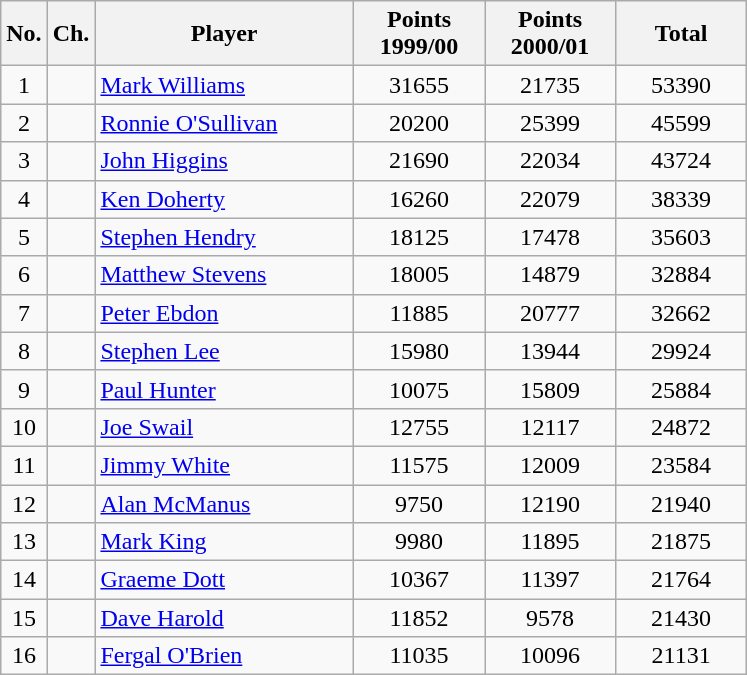<table class="wikitable" style="text-align: center;">
<tr>
<th>No.</th>
<th>Ch.</th>
<th width=165>Player</th>
<th width=80>Points 1999/00</th>
<th width=80>Points 2000/01</th>
<th width=80>Total</th>
</tr>
<tr>
<td>1</td>
<td></td>
<td style="text-align:left;"> <a href='#'>Mark Williams</a></td>
<td>31655</td>
<td>21735</td>
<td>53390</td>
</tr>
<tr>
<td>2</td>
<td></td>
<td style="text-align:left;"> <a href='#'>Ronnie O'Sullivan</a></td>
<td>20200</td>
<td>25399</td>
<td>45599</td>
</tr>
<tr>
<td>3</td>
<td></td>
<td style="text-align:left;"> <a href='#'>John Higgins</a></td>
<td>21690</td>
<td>22034</td>
<td>43724</td>
</tr>
<tr>
<td>4</td>
<td></td>
<td style="text-align:left;"> <a href='#'>Ken Doherty</a></td>
<td>16260</td>
<td>22079</td>
<td>38339</td>
</tr>
<tr>
<td>5</td>
<td></td>
<td style="text-align:left;"> <a href='#'>Stephen Hendry</a></td>
<td>18125</td>
<td>17478</td>
<td>35603</td>
</tr>
<tr>
<td>6</td>
<td></td>
<td style="text-align:left;"> <a href='#'>Matthew Stevens</a></td>
<td>18005</td>
<td>14879</td>
<td>32884</td>
</tr>
<tr>
<td>7</td>
<td></td>
<td style="text-align:left;"> <a href='#'>Peter Ebdon</a></td>
<td>11885</td>
<td>20777</td>
<td>32662</td>
</tr>
<tr>
<td>8</td>
<td></td>
<td style="text-align:left;"> <a href='#'>Stephen Lee</a></td>
<td>15980</td>
<td>13944</td>
<td>29924</td>
</tr>
<tr>
<td>9</td>
<td></td>
<td style="text-align:left;"> <a href='#'>Paul Hunter</a></td>
<td>10075</td>
<td>15809</td>
<td>25884</td>
</tr>
<tr>
<td>10</td>
<td></td>
<td style="text-align:left;"> <a href='#'>Joe Swail</a></td>
<td>12755</td>
<td>12117</td>
<td>24872</td>
</tr>
<tr>
<td>11</td>
<td></td>
<td style="text-align:left;"> <a href='#'>Jimmy White</a></td>
<td>11575</td>
<td>12009</td>
<td>23584</td>
</tr>
<tr>
<td>12</td>
<td></td>
<td style="text-align:left;"> <a href='#'>Alan McManus</a></td>
<td>9750</td>
<td>12190</td>
<td>21940</td>
</tr>
<tr>
<td>13</td>
<td></td>
<td style="text-align:left;"> <a href='#'>Mark King</a></td>
<td>9980</td>
<td>11895</td>
<td>21875</td>
</tr>
<tr>
<td>14</td>
<td></td>
<td style="text-align:left;"> <a href='#'>Graeme Dott</a></td>
<td>10367</td>
<td>11397</td>
<td>21764</td>
</tr>
<tr>
<td>15</td>
<td></td>
<td style="text-align:left;"> <a href='#'>Dave Harold</a></td>
<td>11852</td>
<td>9578</td>
<td>21430</td>
</tr>
<tr>
<td>16</td>
<td></td>
<td style="text-align:left;"> <a href='#'>Fergal O'Brien</a></td>
<td>11035</td>
<td>10096</td>
<td>21131</td>
</tr>
</table>
